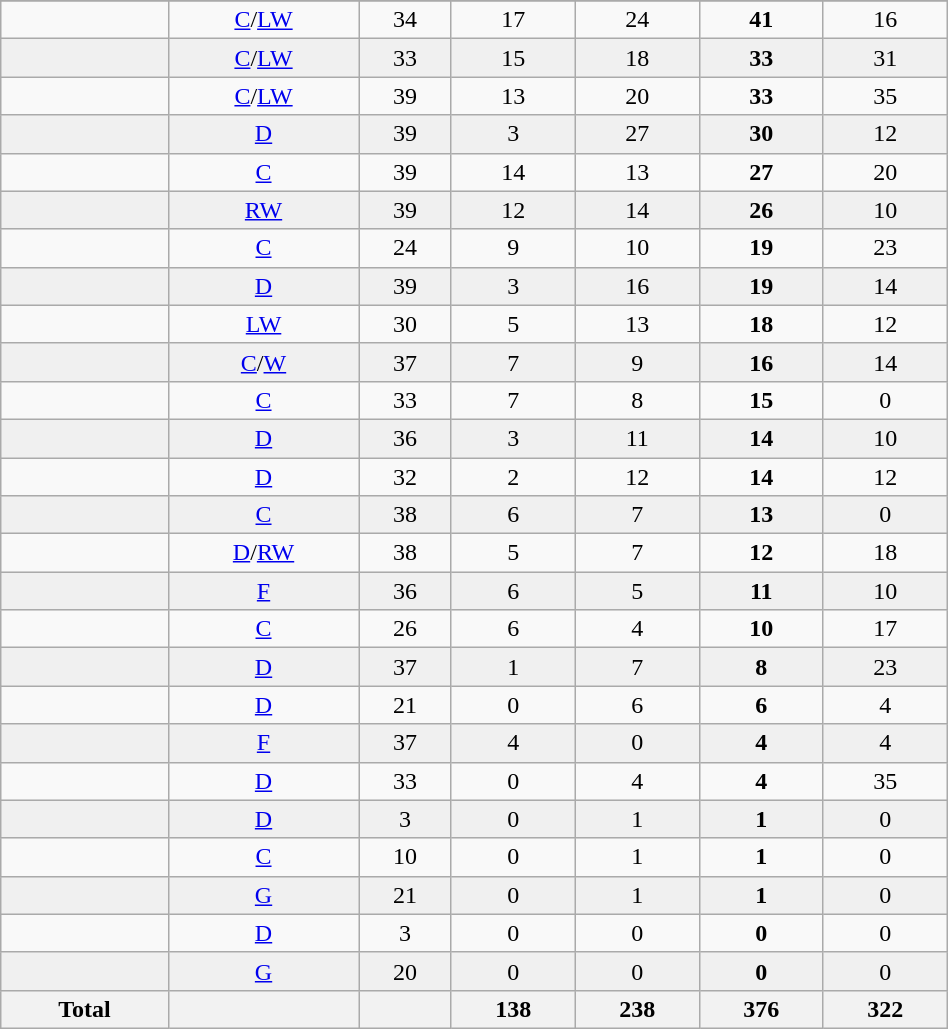<table class="wikitable sortable" width ="50%">
<tr align="center">
</tr>
<tr align="center" bgcolor="">
<td></td>
<td><a href='#'>C</a>/<a href='#'>LW</a></td>
<td>34</td>
<td>17</td>
<td>24</td>
<td><strong>41</strong></td>
<td>16</td>
</tr>
<tr align="center" bgcolor="f0f0f0">
<td></td>
<td><a href='#'>C</a>/<a href='#'>LW</a></td>
<td>33</td>
<td>15</td>
<td>18</td>
<td><strong>33</strong></td>
<td>31</td>
</tr>
<tr align="center" bgcolor="">
<td></td>
<td><a href='#'>C</a>/<a href='#'>LW</a></td>
<td>39</td>
<td>13</td>
<td>20</td>
<td><strong>33</strong></td>
<td>35</td>
</tr>
<tr align="center" bgcolor="f0f0f0">
<td></td>
<td><a href='#'>D</a></td>
<td>39</td>
<td>3</td>
<td>27</td>
<td><strong>30</strong></td>
<td>12</td>
</tr>
<tr align="center" bgcolor="">
<td></td>
<td><a href='#'>C</a></td>
<td>39</td>
<td>14</td>
<td>13</td>
<td><strong>27</strong></td>
<td>20</td>
</tr>
<tr align="center" bgcolor="f0f0f0">
<td></td>
<td><a href='#'>RW</a></td>
<td>39</td>
<td>12</td>
<td>14</td>
<td><strong>26</strong></td>
<td>10</td>
</tr>
<tr align="center" bgcolor="">
<td></td>
<td><a href='#'>C</a></td>
<td>24</td>
<td>9</td>
<td>10</td>
<td><strong>19</strong></td>
<td>23</td>
</tr>
<tr align="center" bgcolor="f0f0f0">
<td></td>
<td><a href='#'>D</a></td>
<td>39</td>
<td>3</td>
<td>16</td>
<td><strong>19</strong></td>
<td>14</td>
</tr>
<tr align="center" bgcolor="">
<td></td>
<td><a href='#'>LW</a></td>
<td>30</td>
<td>5</td>
<td>13</td>
<td><strong>18</strong></td>
<td>12</td>
</tr>
<tr align="center" bgcolor="f0f0f0">
<td></td>
<td><a href='#'>C</a>/<a href='#'>W</a></td>
<td>37</td>
<td>7</td>
<td>9</td>
<td><strong>16</strong></td>
<td>14</td>
</tr>
<tr align="center" bgcolor="">
<td></td>
<td><a href='#'>C</a></td>
<td>33</td>
<td>7</td>
<td>8</td>
<td><strong>15</strong></td>
<td>0</td>
</tr>
<tr align="center" bgcolor="f0f0f0">
<td></td>
<td><a href='#'>D</a></td>
<td>36</td>
<td>3</td>
<td>11</td>
<td><strong>14</strong></td>
<td>10</td>
</tr>
<tr align="center" bgcolor="">
<td></td>
<td><a href='#'>D</a></td>
<td>32</td>
<td>2</td>
<td>12</td>
<td><strong>14</strong></td>
<td>12</td>
</tr>
<tr align="center" bgcolor="f0f0f0">
<td></td>
<td><a href='#'>C</a></td>
<td>38</td>
<td>6</td>
<td>7</td>
<td><strong>13</strong></td>
<td>0</td>
</tr>
<tr align="center" bgcolor="">
<td></td>
<td><a href='#'>D</a>/<a href='#'>RW</a></td>
<td>38</td>
<td>5</td>
<td>7</td>
<td><strong>12</strong></td>
<td>18</td>
</tr>
<tr align="center" bgcolor="f0f0f0">
<td></td>
<td><a href='#'>F</a></td>
<td>36</td>
<td>6</td>
<td>5</td>
<td><strong>11</strong></td>
<td>10</td>
</tr>
<tr align="center" bgcolor="">
<td></td>
<td><a href='#'>C</a></td>
<td>26</td>
<td>6</td>
<td>4</td>
<td><strong>10</strong></td>
<td>17</td>
</tr>
<tr align="center" bgcolor="f0f0f0">
<td></td>
<td><a href='#'>D</a></td>
<td>37</td>
<td>1</td>
<td>7</td>
<td><strong>8</strong></td>
<td>23</td>
</tr>
<tr align="center" bgcolor="">
<td></td>
<td><a href='#'>D</a></td>
<td>21</td>
<td>0</td>
<td>6</td>
<td><strong>6</strong></td>
<td>4</td>
</tr>
<tr align="center" bgcolor="f0f0f0">
<td></td>
<td><a href='#'>F</a></td>
<td>37</td>
<td>4</td>
<td>0</td>
<td><strong>4</strong></td>
<td>4</td>
</tr>
<tr align="center" bgcolor="">
<td></td>
<td><a href='#'>D</a></td>
<td>33</td>
<td>0</td>
<td>4</td>
<td><strong>4</strong></td>
<td>35</td>
</tr>
<tr align="center" bgcolor="f0f0f0">
<td></td>
<td><a href='#'>D</a></td>
<td>3</td>
<td>0</td>
<td>1</td>
<td><strong>1</strong></td>
<td>0</td>
</tr>
<tr align="center" bgcolor="">
<td></td>
<td><a href='#'>C</a></td>
<td>10</td>
<td>0</td>
<td>1</td>
<td><strong>1</strong></td>
<td>0</td>
</tr>
<tr align="center" bgcolor="f0f0f0">
<td></td>
<td><a href='#'>G</a></td>
<td>21</td>
<td>0</td>
<td>1</td>
<td><strong>1</strong></td>
<td>0</td>
</tr>
<tr align="center" bgcolor="">
<td></td>
<td><a href='#'>D</a></td>
<td>3</td>
<td>0</td>
<td>0</td>
<td><strong>0</strong></td>
<td>0</td>
</tr>
<tr align="center" bgcolor="f0f0f0">
<td></td>
<td><a href='#'>G</a></td>
<td>20</td>
<td>0</td>
<td>0</td>
<td><strong>0</strong></td>
<td>0</td>
</tr>
<tr>
<th>Total</th>
<th></th>
<th></th>
<th>138</th>
<th>238</th>
<th>376</th>
<th>322</th>
</tr>
</table>
